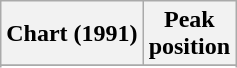<table class="wikitable">
<tr>
<th>Chart (1991)</th>
<th>Peak<br>position</th>
</tr>
<tr>
</tr>
<tr>
</tr>
<tr>
</tr>
</table>
